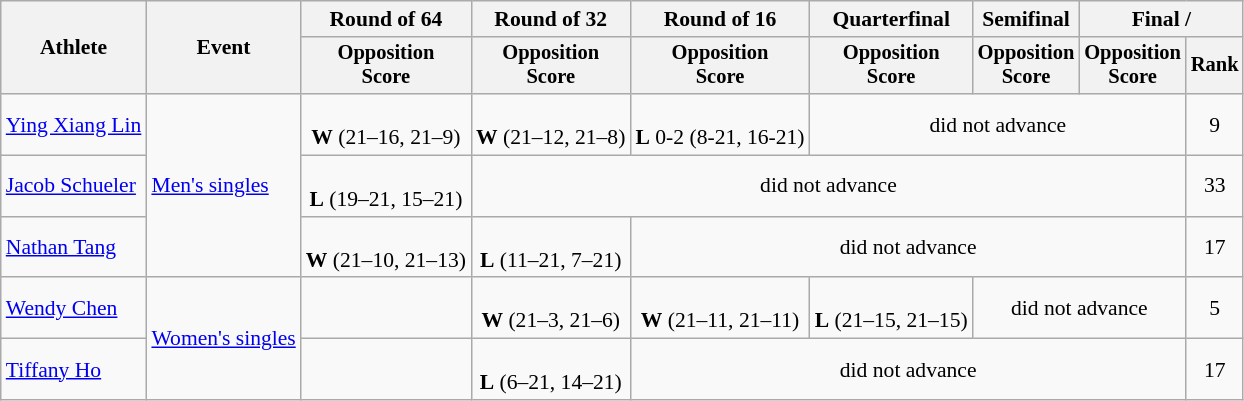<table class=wikitable style="font-size:90%">
<tr>
<th rowspan=2>Athlete</th>
<th rowspan=2>Event</th>
<th>Round of 64</th>
<th>Round of 32</th>
<th>Round of 16</th>
<th>Quarterfinal</th>
<th>Semifinal</th>
<th colspan=2>Final / </th>
</tr>
<tr style="font-size:95%">
<th>Opposition<br>Score</th>
<th>Opposition<br>Score</th>
<th>Opposition<br>Score</th>
<th>Opposition<br>Score</th>
<th>Opposition<br>Score</th>
<th>Opposition<br>Score</th>
<th>Rank</th>
</tr>
<tr align=center>
<td align=left><a href='#'>Ying Xiang Lin</a></td>
<td align=left rowspan=3><a href='#'>Men's singles</a></td>
<td><br><strong>W</strong> (21–16, 21–9)</td>
<td><br><strong>W</strong> (21–12, 21–8)</td>
<td><br><strong>L</strong> 0-2 (8-21, 16-21)</td>
<td colspan=3>did not advance</td>
<td>9</td>
</tr>
<tr align=center>
<td align=left><a href='#'>Jacob Schueler</a></td>
<td><br><strong>L</strong> (19–21, 15–21)</td>
<td colspan=5>did not advance</td>
<td>33</td>
</tr>
<tr align=center>
<td align=left><a href='#'>Nathan Tang</a></td>
<td><br><strong>W</strong> (21–10, 21–13)</td>
<td><br><strong>L</strong> (11–21, 7–21)</td>
<td colspan=4>did not advance</td>
<td>17</td>
</tr>
<tr align=center>
<td align=left><a href='#'>Wendy Chen</a></td>
<td align=left rowspan=2><a href='#'>Women's singles</a></td>
<td></td>
<td><br><strong>W</strong> (21–3, 21–6)</td>
<td><br><strong>W</strong> (21–11, 21–11)</td>
<td><br><strong>L</strong> (21–15, 21–15)</td>
<td colspan=2>did not advance</td>
<td>5</td>
</tr>
<tr align=center>
<td align=left><a href='#'>Tiffany Ho</a></td>
<td></td>
<td><br><strong>L</strong>  (6–21, 14–21)</td>
<td colspan=4>did not advance</td>
<td>17</td>
</tr>
</table>
